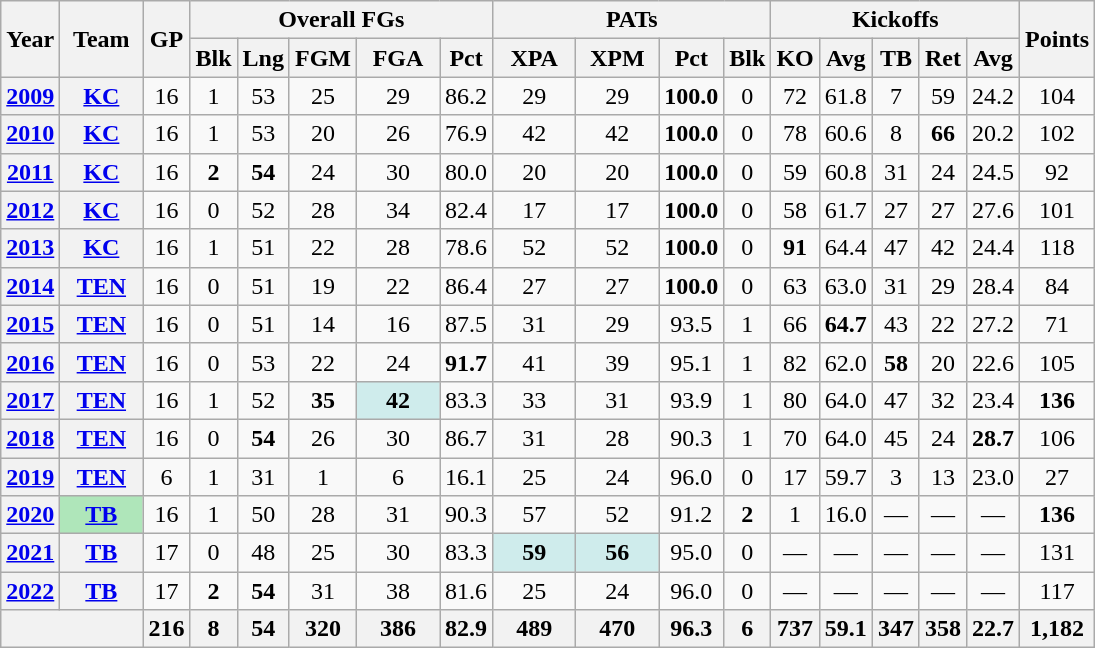<table class=wikitable style="text-align:center;">
<tr>
<th rowspan="2">Year</th>
<th rowspan="2">Team</th>
<th rowspan="2">GP</th>
<th colspan="5">Overall FGs</th>
<th colspan="4">PATs</th>
<th colspan="5">Kickoffs</th>
<th rowspan="2">Points</th>
</tr>
<tr>
<th>Blk</th>
<th>Lng</th>
<th>FGM</th>
<th>FGA</th>
<th>Pct</th>
<th>XPA</th>
<th>XPM</th>
<th>Pct</th>
<th>Blk</th>
<th>KO</th>
<th>Avg</th>
<th>TB</th>
<th>Ret</th>
<th>Avg</th>
</tr>
<tr>
<th><a href='#'>2009</a></th>
<th><a href='#'>KC</a></th>
<td>16</td>
<td>1</td>
<td>53</td>
<td>25</td>
<td>29</td>
<td>86.2</td>
<td>29</td>
<td>29</td>
<td><strong>100.0</strong></td>
<td>0</td>
<td>72</td>
<td>61.8</td>
<td>7</td>
<td>59</td>
<td>24.2</td>
<td>104</td>
</tr>
<tr>
<th><a href='#'>2010</a></th>
<th><a href='#'>KC</a></th>
<td>16</td>
<td>1</td>
<td>53</td>
<td>20</td>
<td>26</td>
<td>76.9</td>
<td>42</td>
<td>42</td>
<td><strong>100.0</strong></td>
<td>0</td>
<td>78</td>
<td>60.6</td>
<td>8</td>
<td><strong>66</strong></td>
<td>20.2</td>
<td>102</td>
</tr>
<tr>
<th><a href='#'>2011</a></th>
<th><a href='#'>KC</a></th>
<td>16</td>
<td><strong>2</strong></td>
<td><strong>54</strong></td>
<td>24</td>
<td>30</td>
<td>80.0</td>
<td>20</td>
<td>20</td>
<td><strong>100.0</strong></td>
<td>0</td>
<td>59</td>
<td>60.8</td>
<td>31</td>
<td>24</td>
<td>24.5</td>
<td>92</td>
</tr>
<tr>
<th><a href='#'>2012</a></th>
<th><a href='#'>KC</a></th>
<td>16</td>
<td>0</td>
<td>52</td>
<td>28</td>
<td>34</td>
<td>82.4</td>
<td>17</td>
<td>17</td>
<td><strong>100.0</strong></td>
<td>0</td>
<td>58</td>
<td>61.7</td>
<td>27</td>
<td>27</td>
<td>27.6</td>
<td>101</td>
</tr>
<tr>
<th><a href='#'>2013</a></th>
<th><a href='#'>KC</a></th>
<td>16</td>
<td>1</td>
<td>51</td>
<td>22</td>
<td>28</td>
<td>78.6</td>
<td>52</td>
<td>52</td>
<td><strong>100.0</strong></td>
<td>0</td>
<td><strong>91</strong></td>
<td>64.4</td>
<td>47</td>
<td>42</td>
<td>24.4</td>
<td>118</td>
</tr>
<tr>
<th><a href='#'>2014</a></th>
<th><a href='#'>TEN</a></th>
<td>16</td>
<td>0</td>
<td>51</td>
<td>19</td>
<td>22</td>
<td>86.4</td>
<td>27</td>
<td>27</td>
<td><strong>100.0</strong></td>
<td>0</td>
<td>63</td>
<td>63.0</td>
<td>31</td>
<td>29</td>
<td>28.4</td>
<td>84</td>
</tr>
<tr>
<th><a href='#'>2015</a></th>
<th><a href='#'>TEN</a></th>
<td>16</td>
<td>0</td>
<td>51</td>
<td>14</td>
<td>16</td>
<td>87.5</td>
<td>31</td>
<td>29</td>
<td>93.5</td>
<td>1</td>
<td>66</td>
<td><strong>64.7</strong></td>
<td>43</td>
<td>22</td>
<td>27.2</td>
<td>71</td>
</tr>
<tr>
<th><a href='#'>2016</a></th>
<th><a href='#'>TEN</a></th>
<td>16</td>
<td>0</td>
<td>53</td>
<td>22</td>
<td>24</td>
<td><strong>91.7</strong></td>
<td>41</td>
<td>39</td>
<td>95.1</td>
<td>1</td>
<td>82</td>
<td>62.0</td>
<td><strong>58</strong></td>
<td>20</td>
<td>22.6</td>
<td>105</td>
</tr>
<tr>
<th><a href='#'>2017</a></th>
<th><a href='#'>TEN</a></th>
<td>16</td>
<td>1</td>
<td>52</td>
<td><strong>35</strong></td>
<td style="background:#cfecec; width:3em;"><strong>42</strong></td>
<td>83.3</td>
<td>33</td>
<td>31</td>
<td>93.9</td>
<td>1</td>
<td>80</td>
<td>64.0</td>
<td>47</td>
<td>32</td>
<td>23.4</td>
<td><strong>136</strong></td>
</tr>
<tr>
<th><a href='#'>2018</a></th>
<th><a href='#'>TEN</a></th>
<td>16</td>
<td>0</td>
<td><strong>54</strong></td>
<td>26</td>
<td>30</td>
<td>86.7</td>
<td>31</td>
<td>28</td>
<td>90.3</td>
<td>1</td>
<td>70</td>
<td>64.0</td>
<td>45</td>
<td>24</td>
<td><strong>28.7</strong></td>
<td>106</td>
</tr>
<tr>
<th><a href='#'>2019</a></th>
<th><a href='#'>TEN</a></th>
<td>6</td>
<td>1</td>
<td>31</td>
<td>1</td>
<td>6</td>
<td>16.1</td>
<td>25</td>
<td>24</td>
<td>96.0</td>
<td>0</td>
<td>17</td>
<td>59.7</td>
<td>3</td>
<td>13</td>
<td>23.0</td>
<td>27</td>
</tr>
<tr>
<th><a href='#'>2020</a></th>
<th style="background:#afe6ba; width:3em;"><a href='#'>TB</a></th>
<td>16</td>
<td>1</td>
<td>50</td>
<td>28</td>
<td>31</td>
<td>90.3</td>
<td>57</td>
<td>52</td>
<td>91.2</td>
<td><strong>2</strong></td>
<td>1</td>
<td>16.0</td>
<td>—</td>
<td>—</td>
<td>—</td>
<td><strong>136</strong></td>
</tr>
<tr>
<th><a href='#'>2021</a></th>
<th><a href='#'>TB</a></th>
<td>17</td>
<td>0</td>
<td>48</td>
<td>25</td>
<td>30</td>
<td>83.3</td>
<td style="background:#cfecec; width:3em;"><strong>59</strong></td>
<td style="background:#cfecec; width:3em;"><strong>56</strong></td>
<td>95.0</td>
<td>0</td>
<td>—</td>
<td>—</td>
<td>—</td>
<td>—</td>
<td>—</td>
<td>131</td>
</tr>
<tr>
<th><a href='#'>2022</a></th>
<th><a href='#'>TB</a></th>
<td>17</td>
<td><strong>2</strong></td>
<td><strong>54</strong></td>
<td>31</td>
<td>38</td>
<td>81.6</td>
<td>25</td>
<td>24</td>
<td>96.0</td>
<td>0</td>
<td>—</td>
<td>—</td>
<td>—</td>
<td>—</td>
<td>—</td>
<td>117</td>
</tr>
<tr>
<th colspan="2"></th>
<th>216</th>
<th>8</th>
<th>54</th>
<th>320</th>
<th>386</th>
<th>82.9</th>
<th>489</th>
<th>470</th>
<th>96.3</th>
<th>6</th>
<th>737</th>
<th>59.1</th>
<th>347</th>
<th>358</th>
<th>22.7</th>
<th>1,182</th>
</tr>
</table>
